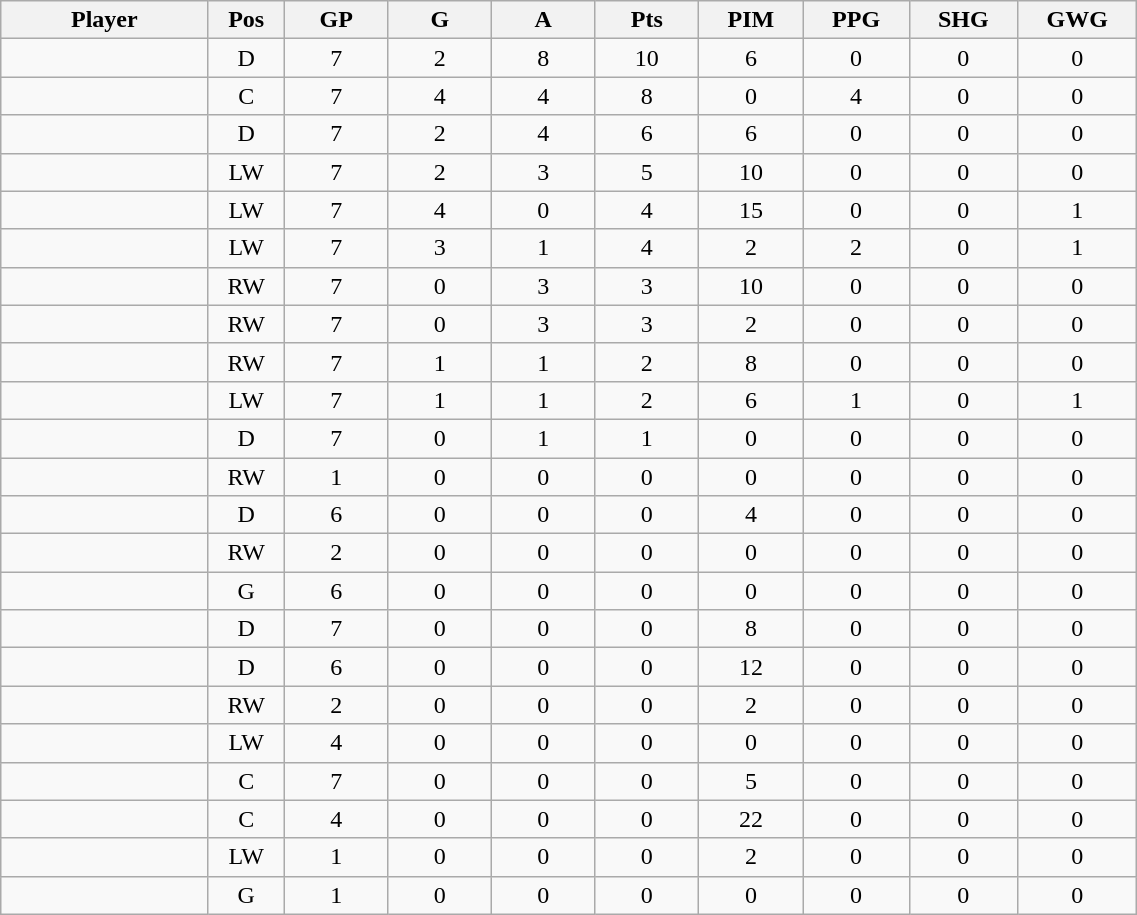<table class="wikitable sortable" width="60%">
<tr ALIGN="center">
<th bgcolor="#DDDDFF" width="10%">Player</th>
<th bgcolor="#DDDDFF" width="3%" title="Position">Pos</th>
<th bgcolor="#DDDDFF" width="5%" title="Games played">GP</th>
<th bgcolor="#DDDDFF" width="5%" title="Goals">G</th>
<th bgcolor="#DDDDFF" width="5%" title="Assists">A</th>
<th bgcolor="#DDDDFF" width="5%" title="Points">Pts</th>
<th bgcolor="#DDDDFF" width="5%" title="Penalties in Minutes">PIM</th>
<th bgcolor="#DDDDFF" width="5%" title="Power play goals">PPG</th>
<th bgcolor="#DDDDFF" width="5%" title="Short-handed goals">SHG</th>
<th bgcolor="#DDDDFF" width="5%" title="Game-winning goals">GWG</th>
</tr>
<tr align="center">
<td align="right"></td>
<td>D</td>
<td>7</td>
<td>2</td>
<td>8</td>
<td>10</td>
<td>6</td>
<td>0</td>
<td>0</td>
<td>0</td>
</tr>
<tr align="center">
<td align="right"></td>
<td>C</td>
<td>7</td>
<td>4</td>
<td>4</td>
<td>8</td>
<td>0</td>
<td>4</td>
<td>0</td>
<td>0</td>
</tr>
<tr align="center">
<td align="right"></td>
<td>D</td>
<td>7</td>
<td>2</td>
<td>4</td>
<td>6</td>
<td>6</td>
<td>0</td>
<td>0</td>
<td>0</td>
</tr>
<tr align="center">
<td align="right"></td>
<td>LW</td>
<td>7</td>
<td>2</td>
<td>3</td>
<td>5</td>
<td>10</td>
<td>0</td>
<td>0</td>
<td>0</td>
</tr>
<tr align="center">
<td align="right"></td>
<td>LW</td>
<td>7</td>
<td>4</td>
<td>0</td>
<td>4</td>
<td>15</td>
<td>0</td>
<td>0</td>
<td>1</td>
</tr>
<tr align="center">
<td align="right"></td>
<td>LW</td>
<td>7</td>
<td>3</td>
<td>1</td>
<td>4</td>
<td>2</td>
<td>2</td>
<td>0</td>
<td>1</td>
</tr>
<tr align="center">
<td align="right"></td>
<td>RW</td>
<td>7</td>
<td>0</td>
<td>3</td>
<td>3</td>
<td>10</td>
<td>0</td>
<td>0</td>
<td>0</td>
</tr>
<tr align="center">
<td align="right"></td>
<td>RW</td>
<td>7</td>
<td>0</td>
<td>3</td>
<td>3</td>
<td>2</td>
<td>0</td>
<td>0</td>
<td>0</td>
</tr>
<tr align="center">
<td align="right"></td>
<td>RW</td>
<td>7</td>
<td>1</td>
<td>1</td>
<td>2</td>
<td>8</td>
<td>0</td>
<td>0</td>
<td>0</td>
</tr>
<tr align="center">
<td align="right"></td>
<td>LW</td>
<td>7</td>
<td>1</td>
<td>1</td>
<td>2</td>
<td>6</td>
<td>1</td>
<td>0</td>
<td>1</td>
</tr>
<tr align="center">
<td align="right"></td>
<td>D</td>
<td>7</td>
<td>0</td>
<td>1</td>
<td>1</td>
<td>0</td>
<td>0</td>
<td>0</td>
<td>0</td>
</tr>
<tr align="center">
<td align="right"></td>
<td>RW</td>
<td>1</td>
<td>0</td>
<td>0</td>
<td>0</td>
<td>0</td>
<td>0</td>
<td>0</td>
<td>0</td>
</tr>
<tr align="center">
<td align="right"></td>
<td>D</td>
<td>6</td>
<td>0</td>
<td>0</td>
<td>0</td>
<td>4</td>
<td>0</td>
<td>0</td>
<td>0</td>
</tr>
<tr align="center">
<td align="right"></td>
<td>RW</td>
<td>2</td>
<td>0</td>
<td>0</td>
<td>0</td>
<td>0</td>
<td>0</td>
<td>0</td>
<td>0</td>
</tr>
<tr align="center">
<td align="right"></td>
<td>G</td>
<td>6</td>
<td>0</td>
<td>0</td>
<td>0</td>
<td>0</td>
<td>0</td>
<td>0</td>
<td>0</td>
</tr>
<tr align="center">
<td align="right"></td>
<td>D</td>
<td>7</td>
<td>0</td>
<td>0</td>
<td>0</td>
<td>8</td>
<td>0</td>
<td>0</td>
<td>0</td>
</tr>
<tr align="center">
<td align="right"></td>
<td>D</td>
<td>6</td>
<td>0</td>
<td>0</td>
<td>0</td>
<td>12</td>
<td>0</td>
<td>0</td>
<td>0</td>
</tr>
<tr align="center">
<td align="right"></td>
<td>RW</td>
<td>2</td>
<td>0</td>
<td>0</td>
<td>0</td>
<td>2</td>
<td>0</td>
<td>0</td>
<td>0</td>
</tr>
<tr align="center">
<td align="right"></td>
<td>LW</td>
<td>4</td>
<td>0</td>
<td>0</td>
<td>0</td>
<td>0</td>
<td>0</td>
<td>0</td>
<td>0</td>
</tr>
<tr align="center">
<td align="right"></td>
<td>C</td>
<td>7</td>
<td>0</td>
<td>0</td>
<td>0</td>
<td>5</td>
<td>0</td>
<td>0</td>
<td>0</td>
</tr>
<tr align="center">
<td align="right"></td>
<td>C</td>
<td>4</td>
<td>0</td>
<td>0</td>
<td>0</td>
<td>22</td>
<td>0</td>
<td>0</td>
<td>0</td>
</tr>
<tr align="center">
<td align="right"></td>
<td>LW</td>
<td>1</td>
<td>0</td>
<td>0</td>
<td>0</td>
<td>2</td>
<td>0</td>
<td>0</td>
<td>0</td>
</tr>
<tr align="center">
<td align="right"></td>
<td>G</td>
<td>1</td>
<td>0</td>
<td>0</td>
<td>0</td>
<td>0</td>
<td>0</td>
<td>0</td>
<td>0</td>
</tr>
</table>
